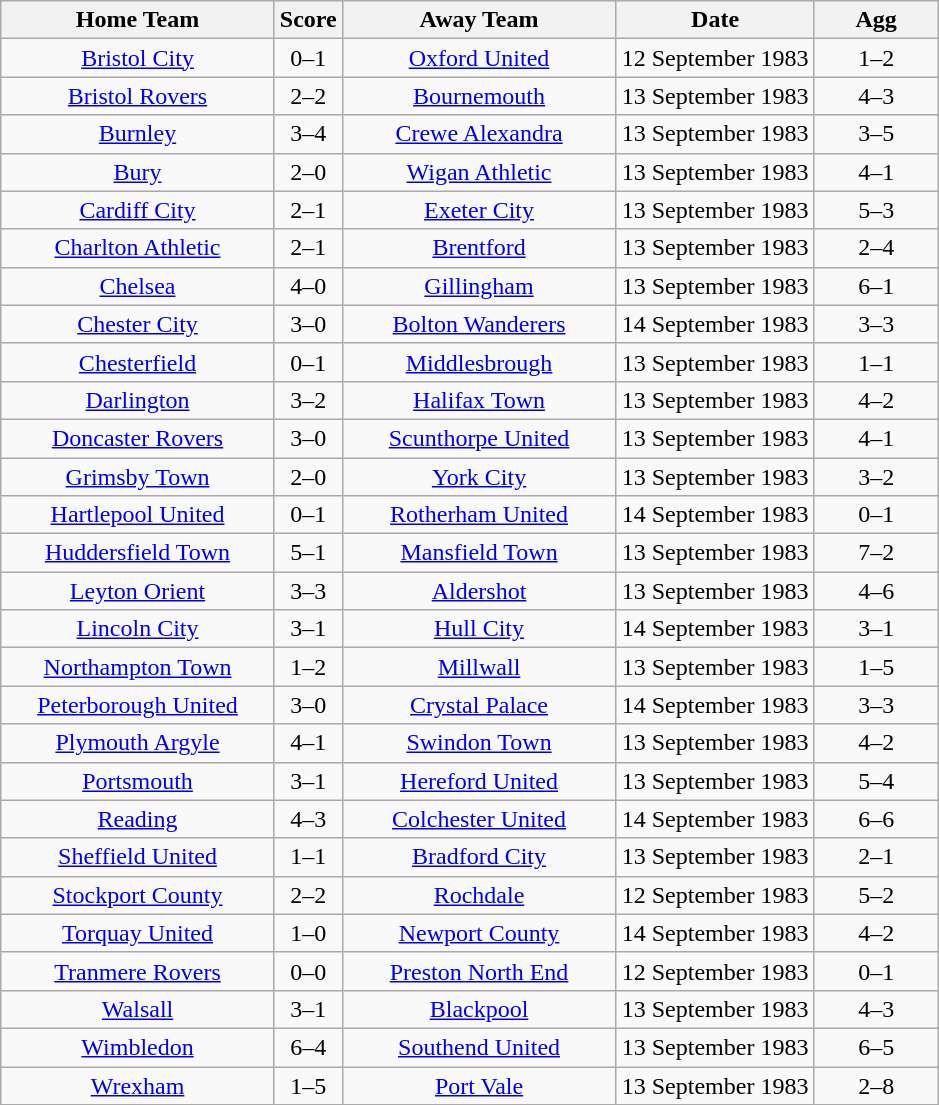<table class="wikitable" style="text-align:center;">
<tr>
<th width=175>Home Team</th>
<th width=20>Score</th>
<th width=175>Away Team</th>
<th width=125>Date</th>
<th width= 75>Agg</th>
</tr>
<tr>
<td><a href='#'>Bristol City</a></td>
<td>0–1</td>
<td><a href='#'>Oxford United</a></td>
<td>12 September 1983</td>
<td>1–2</td>
</tr>
<tr>
<td><a href='#'>Bristol Rovers</a></td>
<td>2–2</td>
<td><a href='#'>Bournemouth</a></td>
<td>13 September 1983</td>
<td>4–3</td>
</tr>
<tr>
<td><a href='#'>Burnley</a></td>
<td>3–4</td>
<td><a href='#'>Crewe Alexandra</a></td>
<td>13 September 1983</td>
<td>3–5</td>
</tr>
<tr>
<td><a href='#'>Bury</a></td>
<td>2–0</td>
<td><a href='#'>Wigan Athletic</a></td>
<td>13 September 1983</td>
<td>4–1</td>
</tr>
<tr>
<td><a href='#'>Cardiff City</a></td>
<td>2–1</td>
<td><a href='#'>Exeter City</a></td>
<td>13 September 1983</td>
<td>5–3</td>
</tr>
<tr>
<td><a href='#'>Charlton Athletic</a></td>
<td>2–1</td>
<td><a href='#'>Brentford</a></td>
<td>13 September 1983</td>
<td>2–4</td>
</tr>
<tr>
<td><a href='#'>Chelsea</a></td>
<td>4–0</td>
<td><a href='#'>Gillingham</a></td>
<td>13 September 1983</td>
<td>6–1</td>
</tr>
<tr>
<td><a href='#'>Chester City</a></td>
<td>3–0</td>
<td><a href='#'>Bolton Wanderers</a></td>
<td>14 September 1983</td>
<td>3–3</td>
</tr>
<tr>
<td><a href='#'>Chesterfield</a></td>
<td>0–1</td>
<td><a href='#'>Middlesbrough</a></td>
<td>13 September 1983</td>
<td>1–1</td>
</tr>
<tr>
<td><a href='#'>Darlington</a></td>
<td>3–2</td>
<td><a href='#'>Halifax Town</a></td>
<td>13 September 1983</td>
<td>4–2</td>
</tr>
<tr>
<td><a href='#'>Doncaster Rovers</a></td>
<td>3–0</td>
<td><a href='#'>Scunthorpe United</a></td>
<td>13 September 1983</td>
<td>4–1</td>
</tr>
<tr>
<td><a href='#'>Grimsby Town</a></td>
<td>2–0</td>
<td><a href='#'>York City</a></td>
<td>13 September 1983</td>
<td>3–2</td>
</tr>
<tr>
<td><a href='#'>Hartlepool United</a></td>
<td>0–1</td>
<td><a href='#'>Rotherham United</a></td>
<td>14 September 1983</td>
<td>0–1</td>
</tr>
<tr>
<td><a href='#'>Huddersfield Town</a></td>
<td>5–1</td>
<td><a href='#'>Mansfield Town</a></td>
<td>13 September 1983</td>
<td>7–2</td>
</tr>
<tr>
<td><a href='#'>Leyton Orient</a></td>
<td>3–3</td>
<td><a href='#'>Aldershot</a></td>
<td>13 September 1983</td>
<td>4–6</td>
</tr>
<tr>
<td><a href='#'>Lincoln City</a></td>
<td>3–1</td>
<td><a href='#'>Hull City</a></td>
<td>14 September 1983</td>
<td>3–1</td>
</tr>
<tr>
<td><a href='#'>Northampton Town</a></td>
<td>1–2</td>
<td><a href='#'>Millwall</a></td>
<td>13 September 1983</td>
<td>1–5</td>
</tr>
<tr>
<td><a href='#'>Peterborough United</a></td>
<td>3–0</td>
<td><a href='#'>Crystal Palace</a></td>
<td>14 September 1983</td>
<td>3–3</td>
</tr>
<tr>
<td><a href='#'>Plymouth Argyle</a></td>
<td>4–1</td>
<td><a href='#'>Swindon Town</a></td>
<td>13 September 1983</td>
<td>4–2</td>
</tr>
<tr>
<td><a href='#'>Portsmouth</a></td>
<td>3–1</td>
<td><a href='#'>Hereford United</a></td>
<td>13 September 1983</td>
<td>5–4</td>
</tr>
<tr>
<td><a href='#'>Reading</a></td>
<td>4–3</td>
<td><a href='#'>Colchester United</a></td>
<td>14 September 1983</td>
<td>6–6</td>
</tr>
<tr>
<td><a href='#'>Sheffield United</a></td>
<td>1–1</td>
<td><a href='#'>Bradford City</a></td>
<td>13 September 1983</td>
<td>2–1</td>
</tr>
<tr>
<td><a href='#'>Stockport County</a></td>
<td>2–2</td>
<td><a href='#'>Rochdale</a></td>
<td>12 September 1983</td>
<td>5–2</td>
</tr>
<tr>
<td><a href='#'>Torquay United</a></td>
<td>1–0</td>
<td><a href='#'>Newport County</a></td>
<td>14 September 1983</td>
<td>4–2</td>
</tr>
<tr>
<td><a href='#'>Tranmere Rovers</a></td>
<td>0–0</td>
<td><a href='#'>Preston North End</a></td>
<td>12 September 1983</td>
<td>0–1</td>
</tr>
<tr>
<td><a href='#'>Walsall</a></td>
<td>3–1</td>
<td><a href='#'>Blackpool</a></td>
<td>13 September 1983</td>
<td>4–3</td>
</tr>
<tr>
<td><a href='#'>Wimbledon</a></td>
<td>6–4</td>
<td><a href='#'>Southend United</a></td>
<td>13 September 1983</td>
<td>6–5</td>
</tr>
<tr>
<td><a href='#'>Wrexham</a></td>
<td>1–5</td>
<td><a href='#'>Port Vale</a></td>
<td>13 September 1983</td>
<td>2–8</td>
</tr>
<tr>
</tr>
</table>
